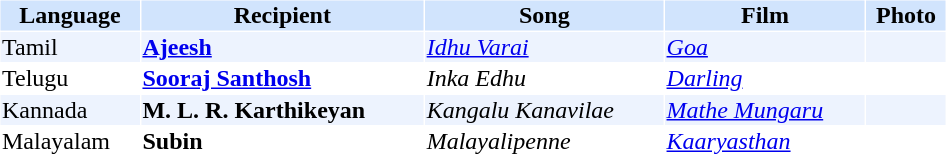<table cellspacing="1" cellpadding="1" border="0" style="width:50%;">
<tr style="background:#d1e4fd;">
<th>Language</th>
<th>Recipient</th>
<th>Song</th>
<th>Film</th>
<th>Photo</th>
</tr>
<tr style="background:#edf3fe;">
<td>Tamil</td>
<td><strong><a href='#'>Ajeesh</a></strong></td>
<td><em><a href='#'>Idhu Varai</a></em></td>
<td><em><a href='#'>Goa</a></em></td>
<td></td>
</tr>
<tr>
<td>Telugu</td>
<td><strong><a href='#'>Sooraj Santhosh</a></strong></td>
<td><em>Inka Edhu</em></td>
<td><em><a href='#'>Darling</a></em></td>
<td></td>
</tr>
<tr style="background:#edf3fe;">
<td>Kannada</td>
<td><strong>M. L. R. Karthikeyan</strong></td>
<td><em>Kangalu Kanavilae </em></td>
<td><em><a href='#'>Mathe Mungaru</a></em></td>
<td></td>
</tr>
<tr>
<td>Malayalam</td>
<td><strong>Subin</strong></td>
<td><em>Malayalipenne</em></td>
<td><em><a href='#'>Kaaryasthan</a></em></td>
<td></td>
</tr>
</table>
